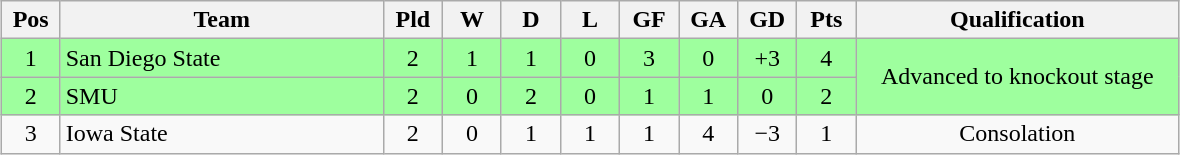<table class="wikitable" style="text-align:center; margin: 1em auto">
<tr>
<th style="width:2em">Pos</th>
<th style="width:13em">Team</th>
<th style="width:2em">Pld</th>
<th style="width:2em">W</th>
<th style="width:2em">D</th>
<th style="width:2em">L</th>
<th style="width:2em">GF</th>
<th style="width:2em">GA</th>
<th style="width:2em">GD</th>
<th style="width:2em">Pts</th>
<th style="width:13em">Qualification</th>
</tr>
<tr bgcolor="#9eff9e">
<td>1</td>
<td style="text-align:left">San Diego State</td>
<td>2</td>
<td>1</td>
<td>1</td>
<td>0</td>
<td>3</td>
<td>0</td>
<td>+3</td>
<td>4</td>
<td rowspan="2">Advanced to knockout stage</td>
</tr>
<tr bgcolor="#9eff9e">
<td>2</td>
<td style="text-align:left">SMU</td>
<td>2</td>
<td>0</td>
<td>2</td>
<td>0</td>
<td>1</td>
<td>1</td>
<td>0</td>
<td>2</td>
</tr>
<tr>
<td>3</td>
<td style="text-align:left">Iowa State</td>
<td>2</td>
<td>0</td>
<td>1</td>
<td>1</td>
<td>1</td>
<td>4</td>
<td>−3</td>
<td>1</td>
<td>Consolation</td>
</tr>
</table>
